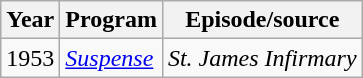<table class="wikitable">
<tr>
<th>Year</th>
<th>Program</th>
<th>Episode/source</th>
</tr>
<tr>
<td>1953</td>
<td><em><a href='#'>Suspense</a></em></td>
<td><em>St. James Infirmary</em></td>
</tr>
</table>
